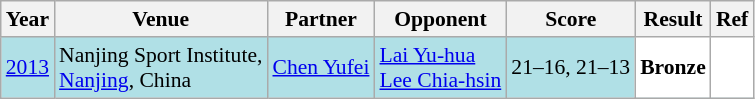<table class="sortable wikitable" style="font-size: 90%;">
<tr>
<th>Year</th>
<th>Venue</th>
<th>Partner</th>
<th>Opponent</th>
<th>Score</th>
<th>Result</th>
<th>Ref</th>
</tr>
<tr style="background:#B0E0E6">
<td align="center"><a href='#'>2013</a></td>
<td align="left">Nanjing Sport Institute,<br><a href='#'>Nanjing</a>, China</td>
<td align="left"> <a href='#'>Chen Yufei</a></td>
<td align="left"> <a href='#'>Lai Yu-hua</a><br> <a href='#'>Lee Chia-hsin</a></td>
<td align="left">21–16, 21–13</td>
<td style="text-align:left; background:white"> <strong>Bronze</strong></td>
<td style="text-align:center; background:white"></td>
</tr>
</table>
